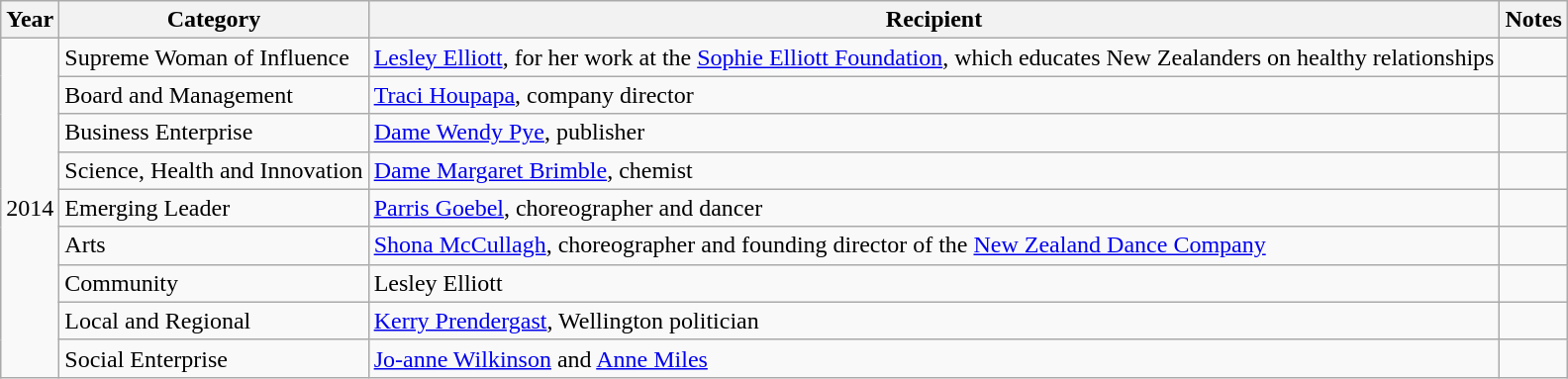<table class="wikitable">
<tr>
<th>Year</th>
<th>Category</th>
<th>Recipient</th>
<th>Notes</th>
</tr>
<tr>
<td rowspan="9">2014</td>
<td>Supreme Woman of Influence</td>
<td><a href='#'>Lesley Elliott</a>, for her work at the <a href='#'>Sophie Elliott Foundation</a>, which educates New Zealanders on healthy relationships</td>
<td></td>
</tr>
<tr>
<td>Board and Management</td>
<td><a href='#'>Traci Houpapa</a>, company director</td>
<td></td>
</tr>
<tr>
<td>Business Enterprise</td>
<td><a href='#'>Dame Wendy Pye</a>, publisher</td>
<td></td>
</tr>
<tr>
<td>Science, Health and Innovation</td>
<td><a href='#'>Dame Margaret Brimble</a>, chemist</td>
<td></td>
</tr>
<tr>
<td>Emerging Leader</td>
<td><a href='#'>Parris Goebel</a>, choreographer and dancer</td>
<td></td>
</tr>
<tr>
<td>Arts</td>
<td><a href='#'>Shona McCullagh</a>, choreographer and founding director of the <a href='#'>New Zealand Dance Company</a></td>
<td></td>
</tr>
<tr>
<td>Community</td>
<td>Lesley Elliott</td>
<td></td>
</tr>
<tr>
<td>Local and Regional</td>
<td><a href='#'>Kerry Prendergast</a>, Wellington politician</td>
<td></td>
</tr>
<tr>
<td>Social Enterprise</td>
<td><a href='#'>Jo-anne Wilkinson</a> and <a href='#'>Anne Miles</a></td>
<td></td>
</tr>
</table>
